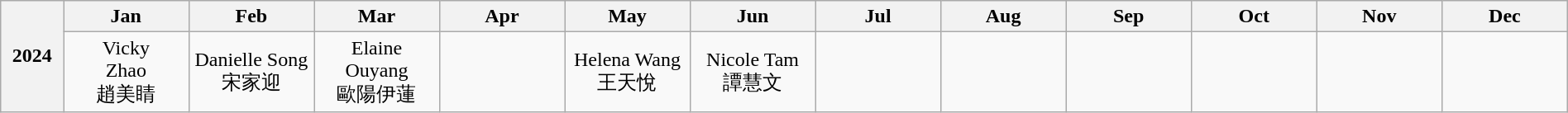<table class="wikitable"  border="1" style="width:100%;text-align: center">
<tr>
<th width="4%" rowspan=2>2024</th>
<th width="8%">Jan</th>
<th width="8%">Feb</th>
<th width="8%">Mar</th>
<th width="8%">Apr</th>
<th width="8%">May</th>
<th width="8%">Jun</th>
<th width="8%">Jul</th>
<th width="8%">Aug</th>
<th width="8%">Sep</th>
<th width="8%">Oct</th>
<th width="8%">Nov</th>
<th width="8%">Dec</th>
</tr>
<tr>
<td>Vicky<br>Zhao<br>趙美睛</td>
<td>Danielle Song<br>宋家迎</td>
<td>Elaine Ouyang<br>歐陽伊蓮</td>
<td></td>
<td>Helena Wang<br>王天悅</td>
<td>Nicole Tam<br>譚慧文</td>
<td></td>
<td></td>
<td></td>
<td></td>
<td></td>
<td></td>
</tr>
</table>
